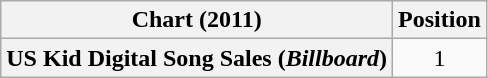<table class="wikitable plainrowheaders" style="text-align:center">
<tr>
<th scope="col">Chart (2011)</th>
<th scope="col">Position</th>
</tr>
<tr>
<th scope="row">US Kid Digital Song Sales (<em>Billboard</em>)</th>
<td>1</td>
</tr>
</table>
